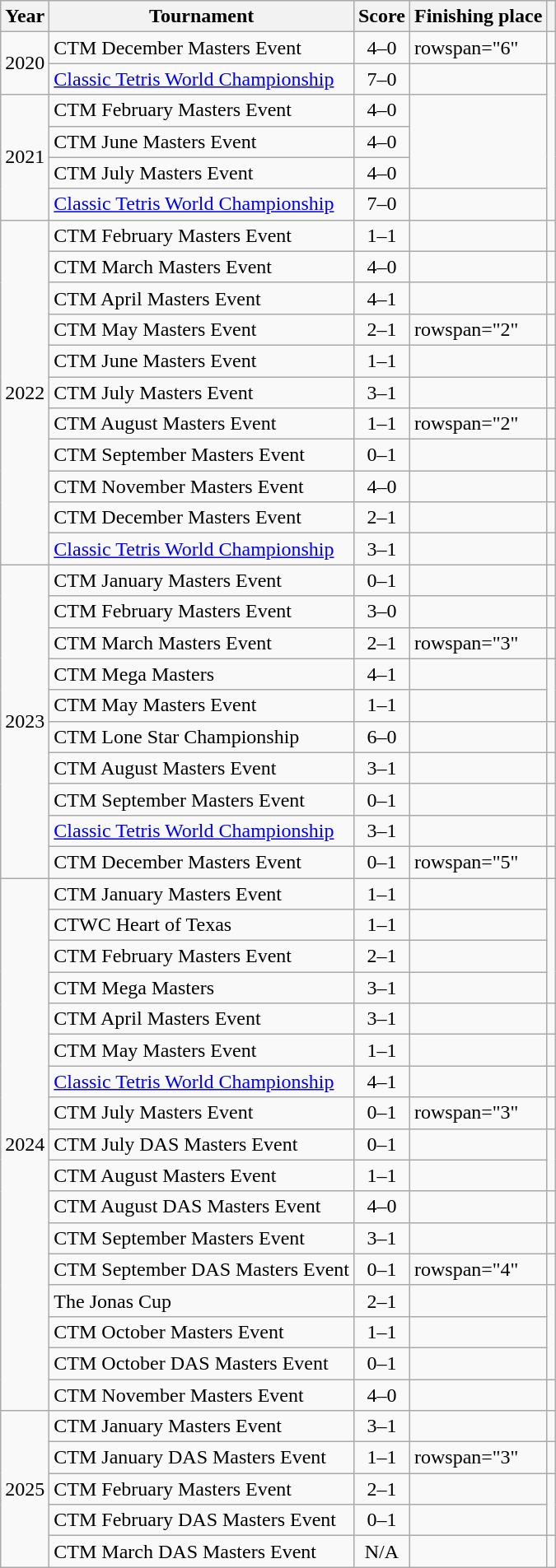<table class="sortable wikitable plainrowheaders">
<tr>
<th scope="col">Year</th>
<th scope="col">Tournament</th>
<th scope="col">Score</th>
<th scope="col">Finishing place</th>
<th scope="col" align="center" class=unsortable></th>
</tr>
<tr>
<td rowspan="2">2020</td>
<td>CTM December Masters Event</td>
<td align="center">4–0</td>
<td>rowspan="6" </td>
<td align="center"></td>
</tr>
<tr>
<td><a href='#'>Classic Tetris World Championship</a></td>
<td align="center">7–0</td>
<td align="center"></td>
</tr>
<tr>
<td rowspan="4">2021</td>
<td>CTM February Masters Event</td>
<td align="center">4–0</td>
<td align="center" rowspan="3"></td>
</tr>
<tr>
<td>CTM June Masters Event</td>
<td align="center">4–0</td>
</tr>
<tr>
<td>CTM July Masters Event</td>
<td align="center">4–0</td>
</tr>
<tr>
<td><a href='#'>Classic Tetris World Championship</a></td>
<td align="center">7–0</td>
<td align="center"></td>
</tr>
<tr>
<td rowspan="11">2022</td>
<td>CTM February Masters Event</td>
<td align="center">1–1</td>
<td></td>
<td align="center"></td>
</tr>
<tr>
<td>CTM March Masters Event</td>
<td align="center">4–0</td>
<td></td>
<td align="center"></td>
</tr>
<tr>
<td>CTM April Masters Event</td>
<td align="center">4–1</td>
<td></td>
<td align="center"></td>
</tr>
<tr>
<td>CTM May Masters Event</td>
<td align="center">2–1</td>
<td>rowspan="2" </td>
<td align="center"></td>
</tr>
<tr>
<td>CTM June Masters Event</td>
<td align="center">1–1</td>
<td align="center"></td>
</tr>
<tr>
<td>CTM July Masters Event</td>
<td align="center">3–1</td>
<td></td>
<td align="center"></td>
</tr>
<tr>
<td>CTM August Masters Event</td>
<td align="center">1–1</td>
<td>rowspan="2" </td>
<td align="center"></td>
</tr>
<tr>
<td>CTM September Masters Event</td>
<td align="center">0–1</td>
<td align="center"></td>
</tr>
<tr>
<td>CTM November Masters Event</td>
<td align="center">4–0</td>
<td></td>
<td align="center"></td>
</tr>
<tr>
<td>CTM December Masters Event</td>
<td align="center">2–1</td>
<td></td>
<td align="center"></td>
</tr>
<tr>
<td><a href='#'>Classic Tetris World Championship</a></td>
<td align="center">3–1</td>
<td></td>
<td align="center"></td>
</tr>
<tr>
<td rowspan="10">2023</td>
<td>CTM January Masters Event</td>
<td align="center">0–1</td>
<td></td>
<td align="center"></td>
</tr>
<tr>
<td>CTM February Masters Event</td>
<td align="center">3–0</td>
<td></td>
<td align="center"></td>
</tr>
<tr>
<td>CTM March Masters Event</td>
<td align="center">2–1</td>
<td>rowspan="3" </td>
<td align="center"></td>
</tr>
<tr>
<td>CTM Mega Masters</td>
<td align="center">4–1</td>
<td align="center"></td>
</tr>
<tr>
<td>CTM May Masters Event</td>
<td align="center">1–1</td>
<td align="center"></td>
</tr>
<tr>
<td>CTM Lone Star Championship</td>
<td align="center">6–0</td>
<td></td>
<td align="center"></td>
</tr>
<tr>
<td>CTM August Masters Event</td>
<td align="center">3–1</td>
<td></td>
<td align="center"></td>
</tr>
<tr>
<td>CTM September Masters Event</td>
<td align="center">0–1</td>
<td></td>
<td align="center"></td>
</tr>
<tr>
<td><a href='#'>Classic Tetris World Championship</a></td>
<td align="center">3–1</td>
<td></td>
<td align="center"></td>
</tr>
<tr>
<td>CTM December Masters Event</td>
<td align="center">0–1</td>
<td>rowspan="5" </td>
<td align="center"></td>
</tr>
<tr>
<td rowspan="17">2024</td>
<td>CTM January Masters Event</td>
<td align="center">1–1</td>
<td align="center"></td>
</tr>
<tr>
<td>CTWC Heart of Texas</td>
<td align="center">1–1</td>
<td align="center"></td>
</tr>
<tr>
<td>CTM February Masters Event</td>
<td align="center">2–1</td>
<td align="center"></td>
</tr>
<tr>
<td>CTM Mega Masters</td>
<td align="center">3–1</td>
<td align="center"></td>
</tr>
<tr>
<td>CTM April Masters Event</td>
<td align="center">3–1</td>
<td></td>
<td align="center"></td>
</tr>
<tr>
<td>CTM May Masters Event</td>
<td align="center">1–1</td>
<td></td>
<td align="center"></td>
</tr>
<tr>
<td><a href='#'>Classic Tetris World Championship</a></td>
<td align="center">4–1</td>
<td></td>
<td align="center"></td>
</tr>
<tr>
<td>CTM July Masters Event</td>
<td align="center">0–1</td>
<td>rowspan="3" </td>
<td align="center"></td>
</tr>
<tr>
<td>CTM July DAS Masters Event</td>
<td align="center">0–1</td>
<td align="center"></td>
</tr>
<tr>
<td>CTM August Masters Event</td>
<td align="center">1–1</td>
<td align="center"></td>
</tr>
<tr>
<td>CTM August DAS Masters Event</td>
<td align="center">4–0</td>
<td></td>
<td align="center"></td>
</tr>
<tr>
<td>CTM September Masters Event</td>
<td align="center">3–1</td>
<td></td>
<td align="center"></td>
</tr>
<tr>
<td>CTM September DAS Masters Event</td>
<td align="center">0–1</td>
<td>rowspan="4" </td>
<td align="center"></td>
</tr>
<tr>
<td>The Jonas Cup</td>
<td align="center">2–1</td>
<td align="center"></td>
</tr>
<tr>
<td>CTM October Masters Event</td>
<td align="center">1–1</td>
<td align="center"></td>
</tr>
<tr>
<td>CTM October DAS Masters Event</td>
<td align="center">0–1</td>
<td align="center"></td>
</tr>
<tr>
<td>CTM November Masters Event</td>
<td align="center">4–0</td>
<td></td>
<td align="center"></td>
</tr>
<tr>
<td rowspan="5">2025</td>
<td>CTM January Masters Event</td>
<td align="center">3–1</td>
<td></td>
<td align="center"></td>
</tr>
<tr>
<td>CTM January DAS Masters Event</td>
<td align="center">1–1</td>
<td>rowspan="3" </td>
<td align="center"></td>
</tr>
<tr>
<td>CTM February Masters Event</td>
<td align="center">2–1</td>
<td align="center"></td>
</tr>
<tr>
<td>CTM February DAS Masters Event</td>
<td align="center">0–1</td>
<td align="center"></td>
</tr>
<tr>
<td>CTM March DAS Masters Event</td>
<td align="center">N/A</td>
<td></td>
<td align="center"></td>
</tr>
</table>
